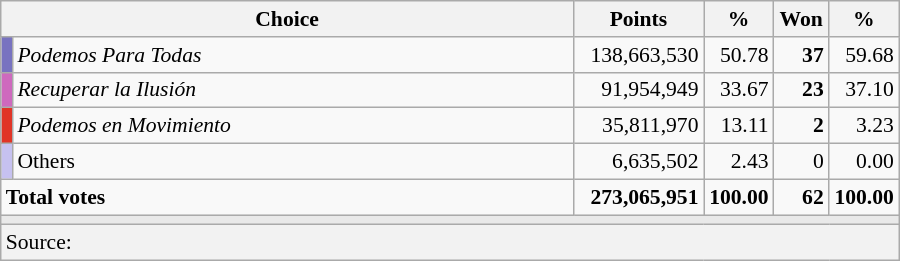<table class="wikitable" style="text-align:right; font-size:90%;">
<tr>
<th colspan="2" width="375">Choice</th>
<th width="80">Points</th>
<th width="40">%</th>
<th width="30">Won</th>
<th width="40">%</th>
</tr>
<tr>
<td width="1" style="color:inherit;background:#7873C0"></td>
<td align="left"><em>Podemos Para Todas</em> </td>
<td>138,663,530</td>
<td>50.78</td>
<td><strong>37</strong></td>
<td>59.68</td>
</tr>
<tr>
<td style="color:inherit;background:#CE69BE"></td>
<td align="left"><em>Recuperar la Ilusión</em> </td>
<td>91,954,949</td>
<td>33.67</td>
<td><strong>23</strong></td>
<td>37.10</td>
</tr>
<tr>
<td style="color:inherit;background:#E03426"></td>
<td align="left"><em>Podemos en Movimiento</em> </td>
<td>35,811,970</td>
<td>13.11</td>
<td><strong>2</strong></td>
<td>3.23</td>
</tr>
<tr>
<td style="color:inherit;background:#C6C1F0"></td>
<td align="left">Others</td>
<td>6,635,502</td>
<td>2.43</td>
<td>0</td>
<td>0.00</td>
</tr>
<tr style="font-weight:bold;">
<td align="left" colspan="2">Total votes</td>
<td>273,065,951</td>
<td>100.00</td>
<td>62</td>
<td>100.00</td>
</tr>
<tr>
<td colspan="6" bgcolor="#E9E9E9"></td>
</tr>
<tr style="background-color:#F2F2F2">
<td colspan="6" align="left">Source: </td>
</tr>
</table>
